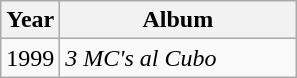<table class="wikitable">
<tr>
<th style="text-align:center; width:10px;">Year</th>
<th style="text-align:center; width:150px;">Album</th>
</tr>
<tr>
<td style="text-align:center;">1999</td>
<td><em>3 MC's al Cubo</em></td>
</tr>
</table>
